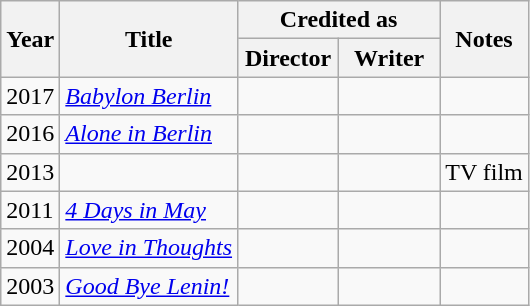<table class="wikitable sortable">
<tr>
<th rowspan=2>Year</th>
<th rowspan=2>Title</th>
<th colspan=2>Credited as</th>
<th rowspan=2 class="unsortable">Notes</th>
</tr>
<tr>
<th width=60>Director</th>
<th width=60>Writer</th>
</tr>
<tr>
<td>2017</td>
<td><em><a href='#'>Babylon Berlin</a></em></td>
<td style="text-align:center;"></td>
<td style="text-align:center;"></td>
<td></td>
</tr>
<tr>
<td>2016</td>
<td><em><a href='#'>Alone in Berlin</a></em></td>
<td></td>
<td style="text-align:center;"></td>
<td></td>
</tr>
<tr>
<td>2013</td>
<td><em></em></td>
<td style="text-align:center;"></td>
<td></td>
<td>TV film</td>
</tr>
<tr>
<td>2011</td>
<td><em><a href='#'>4 Days in May</a></em></td>
<td style="text-align:center;"></td>
<td style="text-align:center;"></td>
<td></td>
</tr>
<tr>
<td>2004</td>
<td><em><a href='#'>Love in Thoughts</a></em></td>
<td style="text-align:center;"></td>
<td></td>
<td></td>
</tr>
<tr>
<td>2003</td>
<td><em><a href='#'>Good Bye Lenin!</a></em></td>
<td></td>
<td style="text-align:center;"></td>
<td></td>
</tr>
</table>
